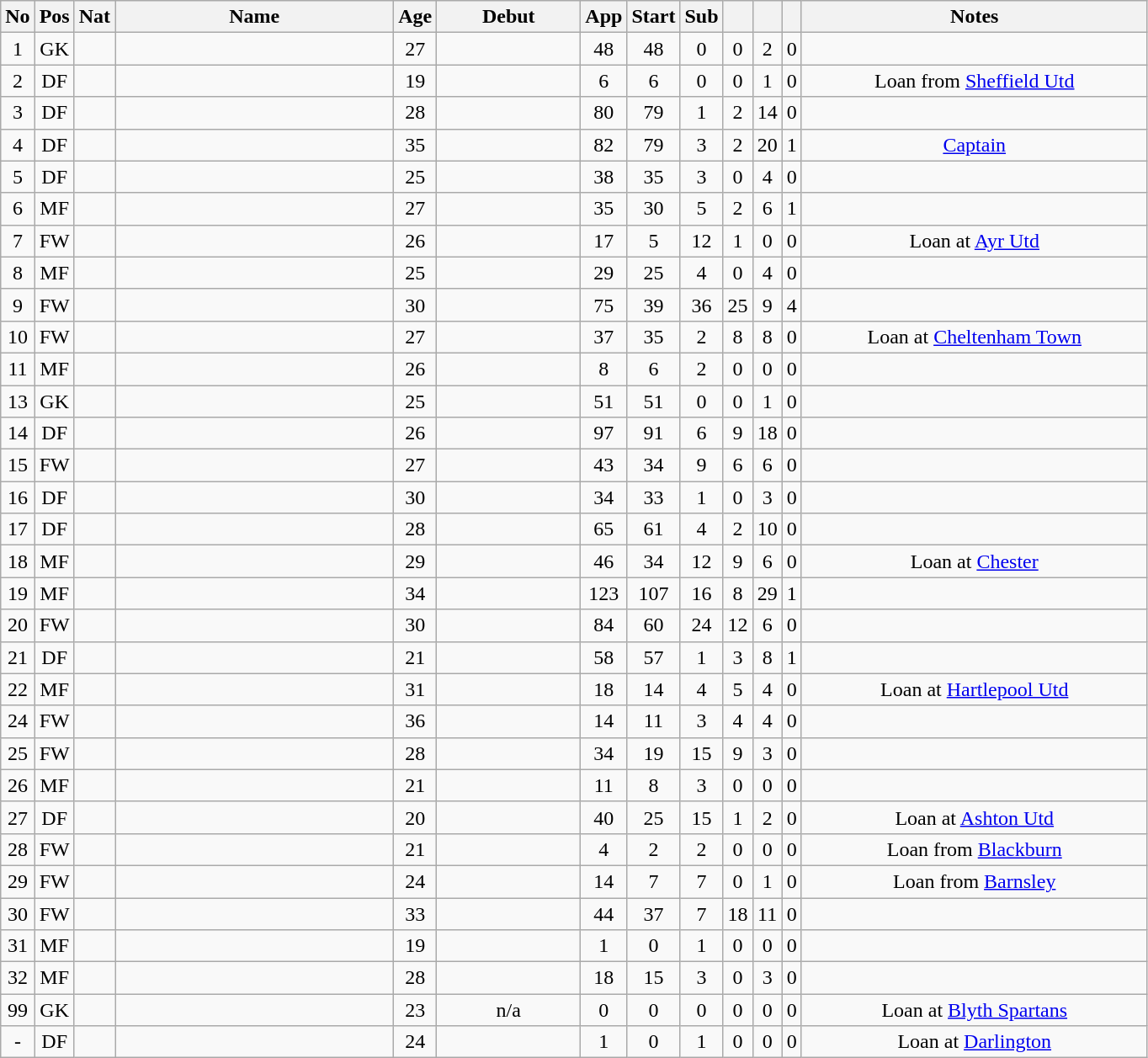<table class="wikitable sortable" style="text-align:center">
<tr>
<th style="text-align:center; width: 6pt;">No</th>
<th style="text-align:center; width: 6pt;">Pos</th>
<th style="text-align:center; width: 6pt;">Nat</th>
<th style="text-align:center; width: 160pt;">Name</th>
<th style="text-align:center; width: 6pt;">Age</th>
<th style="text-align:center; width: 80pt;">Debut</th>
<th style="text-align:center; width: 6pt;">App</th>
<th style="text-align:center; width: 6pt;">Start</th>
<th style="text-align:center; width: 6pt;">Sub</th>
<th style="text-align:center; width: 6pt;"></th>
<th style="text-align:center; width: 6pt;"></th>
<th style="text-align:center; width: 6pt;"></th>
<th style="text-align:center; width: 200pt;">Notes</th>
</tr>
<tr>
<td>1</td>
<td>GK</td>
<td></td>
<td></td>
<td>27</td>
<td></td>
<td>48</td>
<td>48</td>
<td>0</td>
<td>0</td>
<td>2</td>
<td>0</td>
<td></td>
</tr>
<tr>
<td>2</td>
<td>DF</td>
<td></td>
<td></td>
<td>19</td>
<td></td>
<td>6</td>
<td>6</td>
<td>0</td>
<td>0</td>
<td>1</td>
<td>0</td>
<td>Loan from <a href='#'>Sheffield Utd</a></td>
</tr>
<tr>
<td>3</td>
<td>DF</td>
<td></td>
<td></td>
<td>28</td>
<td></td>
<td>80</td>
<td>79</td>
<td>1</td>
<td>2</td>
<td>14</td>
<td>0</td>
<td></td>
</tr>
<tr>
<td>4</td>
<td>DF</td>
<td></td>
<td></td>
<td>35</td>
<td></td>
<td>82</td>
<td>79</td>
<td>3</td>
<td>2</td>
<td>20</td>
<td>1</td>
<td><a href='#'>Captain</a></td>
</tr>
<tr>
<td>5</td>
<td>DF</td>
<td></td>
<td></td>
<td>25</td>
<td></td>
<td>38</td>
<td>35</td>
<td>3</td>
<td>0</td>
<td>4</td>
<td>0</td>
<td></td>
</tr>
<tr>
<td>6</td>
<td>MF</td>
<td></td>
<td></td>
<td>27</td>
<td></td>
<td>35</td>
<td>30</td>
<td>5</td>
<td>2</td>
<td>6</td>
<td>1</td>
<td></td>
</tr>
<tr>
<td>7</td>
<td>FW</td>
<td></td>
<td></td>
<td>26</td>
<td></td>
<td>17</td>
<td>5</td>
<td>12</td>
<td>1</td>
<td>0</td>
<td>0</td>
<td>Loan at <a href='#'>Ayr Utd</a></td>
</tr>
<tr>
<td>8</td>
<td>MF</td>
<td></td>
<td></td>
<td>25</td>
<td></td>
<td>29</td>
<td>25</td>
<td>4</td>
<td>0</td>
<td>4</td>
<td>0</td>
<td></td>
</tr>
<tr>
<td>9</td>
<td>FW</td>
<td></td>
<td></td>
<td>30</td>
<td></td>
<td>75</td>
<td>39</td>
<td>36</td>
<td>25</td>
<td>9</td>
<td>4</td>
<td></td>
</tr>
<tr>
<td>10</td>
<td>FW</td>
<td></td>
<td></td>
<td>27</td>
<td></td>
<td>37</td>
<td>35</td>
<td>2</td>
<td>8</td>
<td>8</td>
<td>0</td>
<td>Loan at <a href='#'>Cheltenham Town</a></td>
</tr>
<tr>
<td>11</td>
<td>MF</td>
<td></td>
<td></td>
<td>26</td>
<td></td>
<td>8</td>
<td>6</td>
<td>2</td>
<td>0</td>
<td>0</td>
<td>0</td>
<td></td>
</tr>
<tr>
<td>13</td>
<td>GK</td>
<td></td>
<td></td>
<td>25</td>
<td></td>
<td>51</td>
<td>51</td>
<td>0</td>
<td>0</td>
<td>1</td>
<td>0</td>
<td></td>
</tr>
<tr>
<td>14</td>
<td>DF</td>
<td></td>
<td></td>
<td>26</td>
<td></td>
<td>97</td>
<td>91</td>
<td>6</td>
<td>9</td>
<td>18</td>
<td>0</td>
<td></td>
</tr>
<tr>
<td>15</td>
<td>FW</td>
<td></td>
<td></td>
<td>27</td>
<td></td>
<td>43</td>
<td>34</td>
<td>9</td>
<td>6</td>
<td>6</td>
<td>0</td>
<td></td>
</tr>
<tr>
<td>16</td>
<td>DF</td>
<td></td>
<td></td>
<td>30</td>
<td></td>
<td>34</td>
<td>33</td>
<td>1</td>
<td>0</td>
<td>3</td>
<td>0</td>
<td></td>
</tr>
<tr>
<td>17</td>
<td>DF</td>
<td></td>
<td></td>
<td>28</td>
<td></td>
<td>65</td>
<td>61</td>
<td>4</td>
<td>2</td>
<td>10</td>
<td>0</td>
<td></td>
</tr>
<tr>
<td>18</td>
<td>MF</td>
<td></td>
<td></td>
<td>29</td>
<td></td>
<td>46</td>
<td>34</td>
<td>12</td>
<td>9</td>
<td>6</td>
<td>0</td>
<td>Loan at <a href='#'>Chester</a></td>
</tr>
<tr>
<td>19</td>
<td>MF</td>
<td></td>
<td></td>
<td>34</td>
<td></td>
<td>123</td>
<td>107</td>
<td>16</td>
<td>8</td>
<td>29</td>
<td>1</td>
<td></td>
</tr>
<tr>
<td>20</td>
<td>FW</td>
<td></td>
<td></td>
<td>30</td>
<td></td>
<td>84</td>
<td>60</td>
<td>24</td>
<td>12</td>
<td>6</td>
<td>0</td>
<td></td>
</tr>
<tr>
<td>21</td>
<td>DF</td>
<td></td>
<td></td>
<td>21</td>
<td></td>
<td>58</td>
<td>57</td>
<td>1</td>
<td>3</td>
<td>8</td>
<td>1</td>
<td></td>
</tr>
<tr>
<td>22</td>
<td>MF</td>
<td></td>
<td></td>
<td>31</td>
<td></td>
<td>18</td>
<td>14</td>
<td>4</td>
<td>5</td>
<td>4</td>
<td>0</td>
<td>Loan at <a href='#'>Hartlepool Utd</a></td>
</tr>
<tr>
<td>24</td>
<td>FW</td>
<td></td>
<td></td>
<td>36</td>
<td></td>
<td>14</td>
<td>11</td>
<td>3</td>
<td>4</td>
<td>4</td>
<td>0</td>
<td></td>
</tr>
<tr>
<td>25</td>
<td>FW</td>
<td></td>
<td></td>
<td>28</td>
<td></td>
<td>34</td>
<td>19</td>
<td>15</td>
<td>9</td>
<td>3</td>
<td>0</td>
<td></td>
</tr>
<tr>
<td>26</td>
<td>MF</td>
<td></td>
<td></td>
<td>21</td>
<td></td>
<td>11</td>
<td>8</td>
<td>3</td>
<td>0</td>
<td>0</td>
<td>0</td>
<td></td>
</tr>
<tr>
<td>27</td>
<td>DF</td>
<td></td>
<td></td>
<td>20</td>
<td></td>
<td>40</td>
<td>25</td>
<td>15</td>
<td>1</td>
<td>2</td>
<td>0</td>
<td>Loan at <a href='#'>Ashton Utd</a></td>
</tr>
<tr>
<td>28</td>
<td>FW</td>
<td></td>
<td></td>
<td>21</td>
<td></td>
<td>4</td>
<td>2</td>
<td>2</td>
<td>0</td>
<td>0</td>
<td>0</td>
<td>Loan from <a href='#'>Blackburn</a></td>
</tr>
<tr>
<td>29</td>
<td>FW</td>
<td></td>
<td></td>
<td>24</td>
<td></td>
<td>14</td>
<td>7</td>
<td>7</td>
<td>0</td>
<td>1</td>
<td>0</td>
<td>Loan from <a href='#'>Barnsley</a></td>
</tr>
<tr>
<td>30</td>
<td>FW</td>
<td></td>
<td></td>
<td>33</td>
<td></td>
<td>44</td>
<td>37</td>
<td>7</td>
<td>18</td>
<td>11</td>
<td>0</td>
<td></td>
</tr>
<tr>
<td>31</td>
<td>MF</td>
<td></td>
<td></td>
<td>19</td>
<td></td>
<td>1</td>
<td>0</td>
<td>1</td>
<td>0</td>
<td>0</td>
<td>0</td>
<td></td>
</tr>
<tr>
<td>32</td>
<td>MF</td>
<td></td>
<td></td>
<td>28</td>
<td></td>
<td>18</td>
<td>15</td>
<td>3</td>
<td>0</td>
<td>3</td>
<td>0</td>
<td></td>
</tr>
<tr>
<td>99</td>
<td>GK</td>
<td></td>
<td></td>
<td>23</td>
<td>n/a</td>
<td>0</td>
<td>0</td>
<td>0</td>
<td>0</td>
<td>0</td>
<td>0</td>
<td>Loan at <a href='#'>Blyth Spartans</a></td>
</tr>
<tr>
<td>-</td>
<td>DF</td>
<td></td>
<td></td>
<td>24</td>
<td></td>
<td>1</td>
<td>0</td>
<td>1</td>
<td>0</td>
<td>0</td>
<td>0</td>
<td>Loan at <a href='#'>Darlington</a></td>
</tr>
</table>
